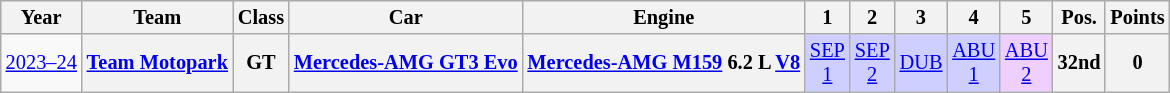<table class="wikitable" style="text-align:center; font-size:85%">
<tr>
<th>Year</th>
<th>Team</th>
<th>Class</th>
<th>Car</th>
<th>Engine</th>
<th>1</th>
<th>2</th>
<th>3</th>
<th>4</th>
<th>5</th>
<th>Pos.</th>
<th>Points</th>
</tr>
<tr>
<td><a href='#'>2023–24</a></td>
<th><a href='#'>Team Motopark</a></th>
<th>GT</th>
<th><a href='#'>Mercedes-AMG GT3 Evo</a></th>
<th><a href='#'>Mercedes-AMG M159</a> 6.2 L <a href='#'>V8</a></th>
<td style="background:#CFCFFF;"><a href='#'>SEP<br>1</a><br></td>
<td style="background:#CFCFFF;"><a href='#'>SEP<br>2</a><br></td>
<td style="background:#CFCFFF;"><a href='#'>DUB</a><br></td>
<td style="background:#CFCFFF;"><a href='#'>ABU<br>1</a><br></td>
<td style="background:#EFCFFF;"><a href='#'>ABU<br>2</a><br></td>
<th>32nd</th>
<th>0</th>
</tr>
</table>
